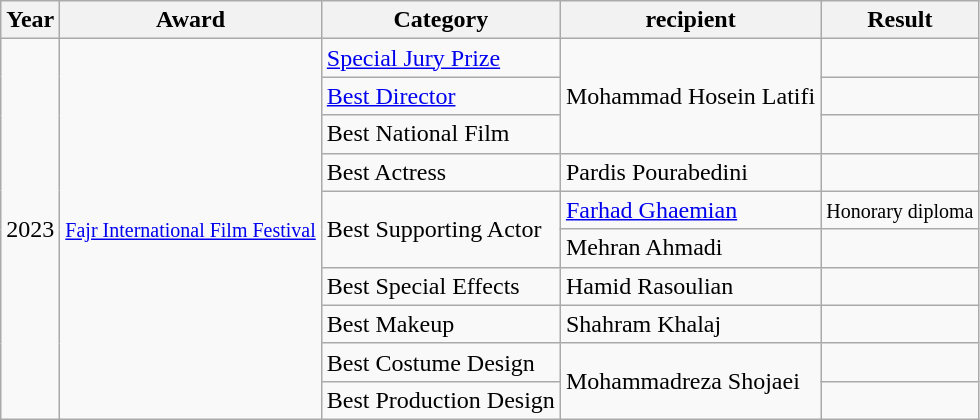<table class="wikitable">
<tr>
<th>Year</th>
<th>Award</th>
<th>Category</th>
<th>recipient</th>
<th>Result</th>
</tr>
<tr>
<td rowspan="10">2023</td>
<td rowspan="10"><a href='#'><small>Fajr International Film Festival</small></a></td>
<td><a href='#'>Special Jury Prize</a></td>
<td rowspan="3">Mohammad Hosein Latifi</td>
<td></td>
</tr>
<tr>
<td><a href='#'>Best Director</a></td>
<td></td>
</tr>
<tr>
<td>Best National Film</td>
<td></td>
</tr>
<tr>
<td>Best Actress</td>
<td>Pardis Pourabedini</td>
<td></td>
</tr>
<tr>
<td rowspan="2">Best Supporting Actor</td>
<td><a href='#'>Farhad Ghaemian</a></td>
<td><small>Honorary diploma</small></td>
</tr>
<tr>
<td>Mehran Ahmadi</td>
<td></td>
</tr>
<tr>
<td>Best Special Effects</td>
<td>Hamid Rasoulian</td>
<td></td>
</tr>
<tr>
<td>Best Makeup</td>
<td>Shahram Khalaj</td>
<td></td>
</tr>
<tr>
<td>Best Costume Design</td>
<td rowspan="2">Mohammadreza Shojaei</td>
<td></td>
</tr>
<tr>
<td>Best Production Design</td>
<td></td>
</tr>
</table>
